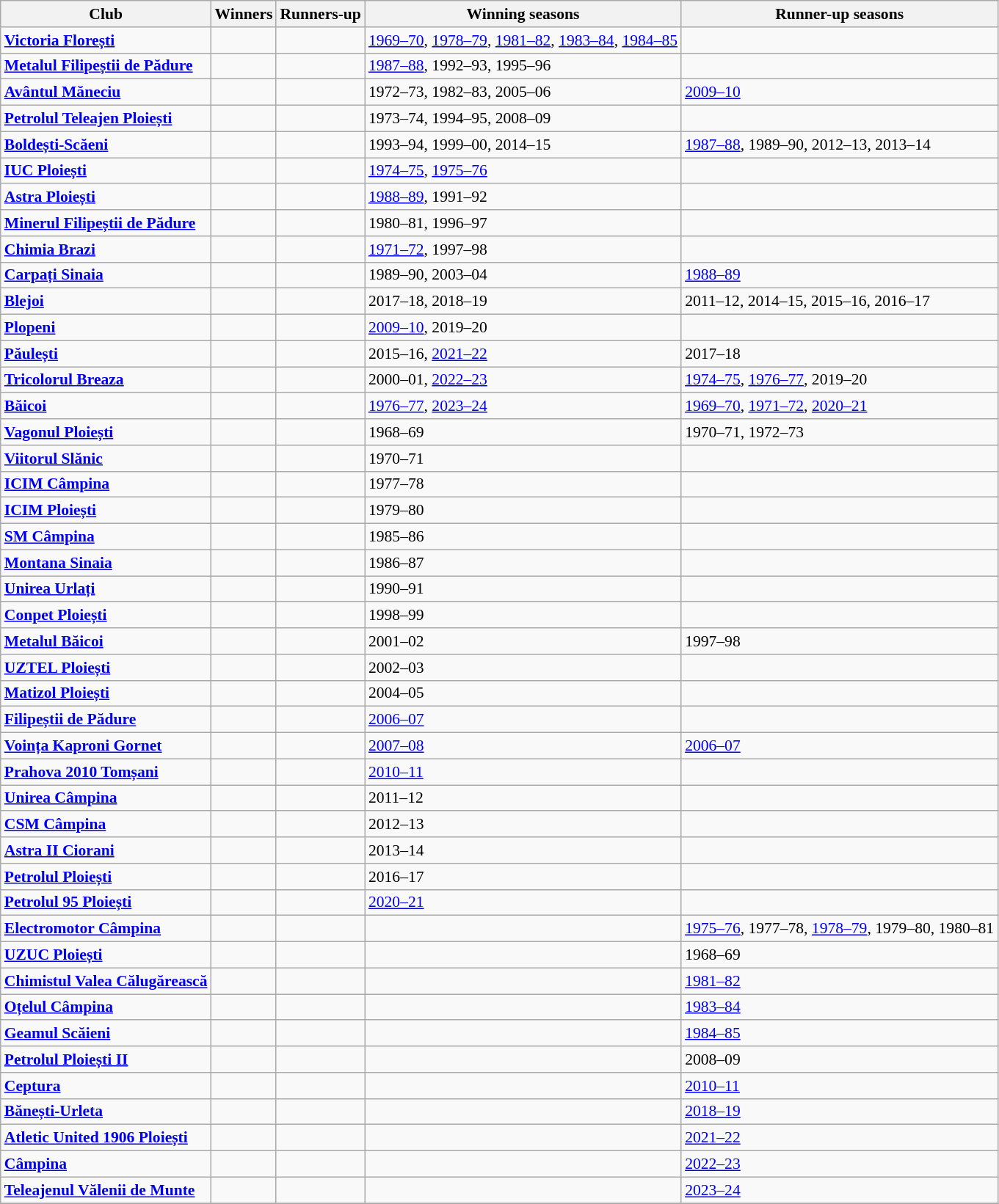<table class="wikitable sortable" style="text-align; font-size:90%;">
<tr>
<th>Club</th>
<th>Winners</th>
<th>Runners-up</th>
<th>Winning seasons</th>
<th>Runner-up seasons</th>
</tr>
<tr>
<td><strong><a href='#'>Victoria Florești</a></strong></td>
<td></td>
<td></td>
<td><a href='#'>1969–70</a>, <a href='#'>1978–79</a>, <a href='#'>1981–82</a>, <a href='#'>1983–84</a>, <a href='#'>1984–85</a></td>
<td></td>
</tr>
<tr>
<td><strong><a href='#'>Metalul Filipeștii de Pădure</a></strong></td>
<td></td>
<td></td>
<td><a href='#'>1987–88</a>, 1992–93, 1995–96</td>
<td></td>
</tr>
<tr>
<td><strong><a href='#'>Avântul Măneciu</a></strong></td>
<td></td>
<td></td>
<td>1972–73, 1982–83, 2005–06</td>
<td><a href='#'>2009–10</a></td>
</tr>
<tr>
<td><strong><a href='#'>Petrolul Teleajen Ploiești</a></strong></td>
<td></td>
<td></td>
<td>1973–74, 1994–95, 2008–09</td>
<td></td>
</tr>
<tr>
<td><strong><a href='#'>Boldești-Scăeni</a></strong></td>
<td></td>
<td></td>
<td>1993–94, 1999–00, 2014–15</td>
<td><a href='#'>1987–88</a>, 1989–90, 2012–13, 2013–14</td>
</tr>
<tr>
<td><strong><a href='#'>IUC Ploiești</a></strong></td>
<td></td>
<td></td>
<td><a href='#'>1974–75</a>, <a href='#'>1975–76</a></td>
<td></td>
</tr>
<tr>
<td><strong><a href='#'>Astra Ploiești</a></strong></td>
<td></td>
<td></td>
<td><a href='#'>1988–89</a>, 1991–92</td>
<td></td>
</tr>
<tr>
<td><strong><a href='#'>Minerul Filipeștii de Pădure</a></strong></td>
<td></td>
<td></td>
<td>1980–81, 1996–97</td>
<td></td>
</tr>
<tr>
<td><strong><a href='#'>Chimia Brazi</a></strong></td>
<td></td>
<td></td>
<td><a href='#'>1971–72</a>, 1997–98</td>
</tr>
<tr>
<td><strong><a href='#'>Carpați Sinaia</a></strong></td>
<td></td>
<td></td>
<td>1989–90, 2003–04</td>
<td><a href='#'>1988–89</a></td>
</tr>
<tr>
<td><strong><a href='#'>Blejoi</a></strong></td>
<td></td>
<td></td>
<td>2017–18, 2018–19</td>
<td>2011–12, 2014–15, 2015–16, 2016–17</td>
</tr>
<tr>
<td><strong><a href='#'>Plopeni</a></strong></td>
<td></td>
<td></td>
<td><a href='#'>2009–10</a>, 2019–20</td>
<td></td>
</tr>
<tr>
<td><strong><a href='#'>Păulești</a></strong></td>
<td></td>
<td></td>
<td>2015–16, <a href='#'>2021–22</a></td>
<td>2017–18</td>
</tr>
<tr>
<td><strong><a href='#'>Tricolorul Breaza</a></strong></td>
<td></td>
<td></td>
<td>2000–01, <a href='#'>2022–23</a></td>
<td><a href='#'>1974–75</a>, <a href='#'>1976–77</a>, 2019–20</td>
</tr>
<tr>
<td><strong><a href='#'>Băicoi</a></strong></td>
<td></td>
<td></td>
<td><a href='#'>1976–77</a>, <a href='#'>2023–24</a></td>
<td><a href='#'>1969–70</a>, <a href='#'>1971–72</a>, <a href='#'>2020–21</a></td>
</tr>
<tr>
<td><strong><a href='#'>Vagonul Ploiești</a></strong></td>
<td></td>
<td></td>
<td>1968–69</td>
<td>1970–71, 1972–73</td>
</tr>
<tr>
<td><strong><a href='#'>Viitorul Slănic</a></strong></td>
<td></td>
<td></td>
<td>1970–71</td>
<td></td>
</tr>
<tr>
<td><strong><a href='#'>ICIM Câmpina</a></strong></td>
<td></td>
<td></td>
<td>1977–78</td>
<td></td>
</tr>
<tr>
<td><strong><a href='#'>ICIM Ploiești</a></strong></td>
<td></td>
<td></td>
<td>1979–80</td>
<td></td>
</tr>
<tr>
<td><strong><a href='#'>SM Câmpina</a></strong></td>
<td></td>
<td></td>
<td>1985–86</td>
<td></td>
</tr>
<tr>
<td><strong><a href='#'>Montana Sinaia</a></strong></td>
<td></td>
<td></td>
<td>1986–87</td>
<td></td>
</tr>
<tr>
<td><strong><a href='#'>Unirea Urlați</a></strong></td>
<td></td>
<td></td>
<td>1990–91</td>
<td></td>
</tr>
<tr>
<td><strong><a href='#'>Conpet Ploiești</a></strong></td>
<td></td>
<td></td>
<td>1998–99</td>
<td></td>
</tr>
<tr>
<td><strong><a href='#'>Metalul Băicoi</a></strong></td>
<td></td>
<td></td>
<td>2001–02</td>
<td>1997–98</td>
</tr>
<tr>
<td><strong><a href='#'>UZTEL Ploiești</a></strong></td>
<td></td>
<td></td>
<td>2002–03</td>
<td></td>
</tr>
<tr>
<td><strong><a href='#'>Matizol Ploiești</a></strong></td>
<td></td>
<td></td>
<td>2004–05</td>
<td></td>
</tr>
<tr>
<td><strong><a href='#'>Filipeștii de Pădure</a></strong></td>
<td></td>
<td></td>
<td><a href='#'>2006–07</a></td>
<td></td>
</tr>
<tr>
<td><strong><a href='#'>Voința Kaproni Gornet</a></strong></td>
<td></td>
<td></td>
<td><a href='#'>2007–08</a></td>
<td><a href='#'>2006–07</a></td>
</tr>
<tr>
<td><strong><a href='#'>Prahova 2010 Tomșani</a></strong></td>
<td></td>
<td></td>
<td><a href='#'>2010–11</a></td>
<td></td>
</tr>
<tr>
<td><strong><a href='#'>Unirea Câmpina</a></strong></td>
<td></td>
<td></td>
<td>2011–12</td>
<td></td>
</tr>
<tr>
<td><strong><a href='#'>CSM Câmpina</a></strong></td>
<td></td>
<td></td>
<td>2012–13</td>
<td></td>
</tr>
<tr>
<td><strong><a href='#'>Astra II Ciorani</a></strong></td>
<td></td>
<td></td>
<td>2013–14</td>
<td></td>
</tr>
<tr>
<td><strong><a href='#'>Petrolul Ploiești</a></strong></td>
<td></td>
<td></td>
<td>2016–17</td>
<td></td>
</tr>
<tr>
<td><strong><a href='#'>Petrolul 95 Ploiești</a></strong></td>
<td></td>
<td></td>
<td><a href='#'>2020–21</a></td>
<td></td>
</tr>
<tr>
<td><strong><a href='#'>Electromotor Câmpina</a></strong></td>
<td></td>
<td></td>
<td></td>
<td><a href='#'>1975–76</a>, 1977–78, <a href='#'>1978–79</a>, 1979–80, 1980–81</td>
</tr>
<tr>
<td><strong><a href='#'>UZUC Ploiești</a></strong></td>
<td></td>
<td></td>
<td></td>
<td>1968–69</td>
</tr>
<tr>
<td><strong><a href='#'>Chimistul Valea Călugărească</a></strong></td>
<td></td>
<td></td>
<td></td>
<td><a href='#'>1981–82</a></td>
</tr>
<tr>
<td><strong><a href='#'>Oțelul Câmpina</a></strong></td>
<td></td>
<td></td>
<td></td>
<td><a href='#'>1983–84</a></td>
</tr>
<tr>
<td><strong><a href='#'>Geamul Scăieni</a></strong></td>
<td></td>
<td></td>
<td></td>
<td><a href='#'>1984–85</a></td>
</tr>
<tr>
<td><strong><a href='#'>Petrolul Ploiești II</a></strong></td>
<td></td>
<td></td>
<td></td>
<td>2008–09</td>
</tr>
<tr>
<td><strong><a href='#'>Ceptura</a></strong></td>
<td></td>
<td></td>
<td></td>
<td><a href='#'>2010–11</a></td>
</tr>
<tr>
<td><strong><a href='#'>Bănești-Urleta</a></strong></td>
<td></td>
<td></td>
<td></td>
<td><a href='#'>2018–19</a></td>
</tr>
<tr>
<td><strong><a href='#'>Atletic United 1906 Ploiești</a></strong></td>
<td></td>
<td></td>
<td></td>
<td><a href='#'>2021–22</a></td>
</tr>
<tr>
<td><strong><a href='#'>Câmpina</a></strong></td>
<td></td>
<td></td>
<td></td>
<td><a href='#'>2022–23</a></td>
</tr>
<tr>
<td><strong><a href='#'>Teleajenul Vălenii de Munte</a></strong></td>
<td></td>
<td></td>
<td></td>
<td><a href='#'>2023–24</a></td>
</tr>
<tr>
</tr>
</table>
